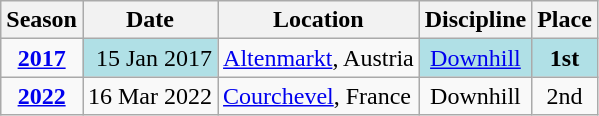<table class=wikitable style="text-align:center">
<tr>
<th>Season</th>
<th>Date</th>
<th>Location</th>
<th>Discipline</th>
<th>Place</th>
</tr>
<tr>
<td><strong><a href='#'>2017</a></strong></td>
<td align=right bgcolor="#BOEOE6">15 Jan 2017</td>
<td align=left> <a href='#'>Altenmarkt</a>, Austria</td>
<td bgcolor="#BOEOE6"><a href='#'>Downhill</a></td>
<td bgcolor="#BOEOE6"><strong>1st</strong></td>
</tr>
<tr>
<td rowspan=1><strong><a href='#'>2022</a></strong></td>
<td align=right>16 Mar 2022</td>
<td align=left> <a href='#'>Courchevel</a>, France</td>
<td>Downhill</td>
<td>2nd</td>
</tr>
</table>
